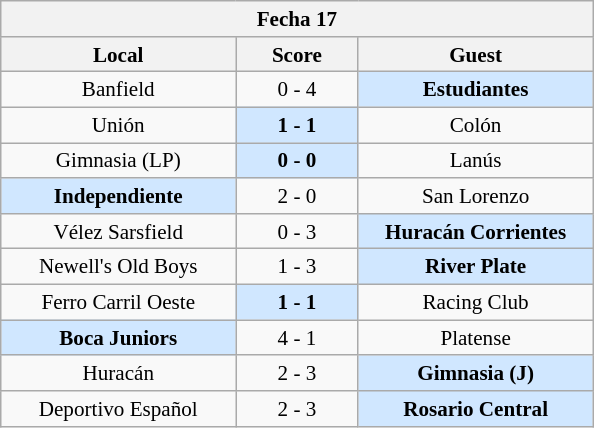<table class="wikitable nowrap" style="font-size:88%; float:left; margin-right:1em;">
<tr>
<th colspan=3 align=center>Fecha 17</th>
</tr>
<tr>
<th width="150">Local</th>
<th width="75">Score</th>
<th width="150">Guest</th>
</tr>
<tr align=center>
<td>Banfield</td>
<td>0 - 4</td>
<td bgcolor=#D0E7FF><strong>Estudiantes</strong></td>
</tr>
<tr align=center>
<td>Unión</td>
<td bgcolor=#D0E7FF><strong>1 - 1</strong></td>
<td>Colón</td>
</tr>
<tr align=center>
<td>Gimnasia (LP)</td>
<td bgcolor=#D0E7FF><strong>0 - 0</strong></td>
<td>Lanús</td>
</tr>
<tr align=center>
<td bgcolor=#D0E7FF><strong>Independiente</strong></td>
<td>2 - 0</td>
<td>San Lorenzo</td>
</tr>
<tr align=center>
<td>Vélez Sarsfield</td>
<td>0 - 3</td>
<td bgcolor=#D0E7FF><strong>Huracán Corrientes</strong></td>
</tr>
<tr align=center>
<td>Newell's Old Boys</td>
<td>1 - 3</td>
<td bgcolor=#D0E7FF><strong>River Plate</strong></td>
</tr>
<tr align=center>
<td>Ferro Carril Oeste</td>
<td bgcolor=#D0E7FF><strong>1 - 1</strong></td>
<td>Racing Club</td>
</tr>
<tr align=center>
<td bgcolor=#D0E7FF><strong>Boca Juniors</strong></td>
<td>4 - 1</td>
<td>Platense</td>
</tr>
<tr align=center>
<td>Huracán</td>
<td>2 - 3</td>
<td bgcolor=#D0E7FF><strong>Gimnasia (J)</strong></td>
</tr>
<tr align=center>
<td>Deportivo Español</td>
<td>2 - 3</td>
<td bgcolor=#D0E7FF><strong>Rosario Central</strong></td>
</tr>
</table>
